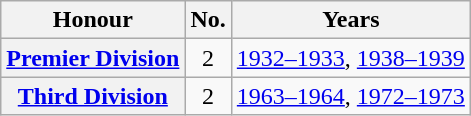<table class="wikitable plainrowheaders">
<tr>
<th scope=col>Honour</th>
<th scope=col>No.</th>
<th scope=col>Years</th>
</tr>
<tr>
<th scope=row><a href='#'>Premier Division</a></th>
<td align=center>2</td>
<td><a href='#'>1932–1933</a>, <a href='#'>1938–1939</a></td>
</tr>
<tr>
<th scope=row><a href='#'>Third Division</a></th>
<td align=center>2</td>
<td><a href='#'>1963–1964</a>, <a href='#'>1972–1973</a></td>
</tr>
</table>
